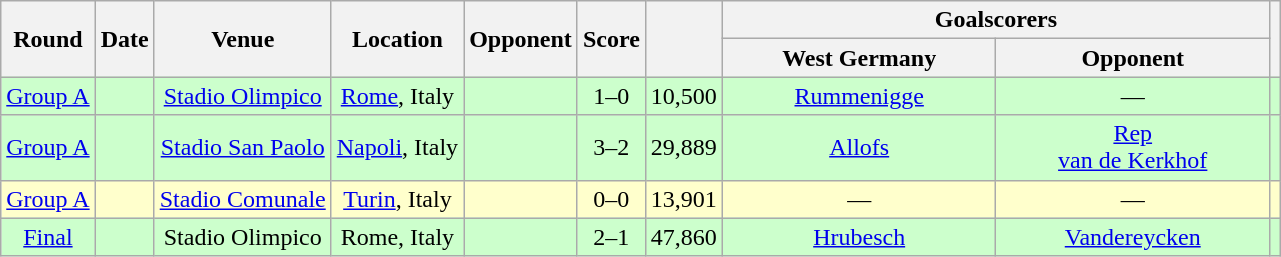<table class="wikitable" Style="text-align: center">
<tr>
<th rowspan="2">Round</th>
<th rowspan="2">Date</th>
<th rowspan="2">Venue</th>
<th rowspan="2">Location</th>
<th rowspan="2">Opponent</th>
<th rowspan="2">Score<br></th>
<th rowspan="2"></th>
<th colspan="2">Goalscorers</th>
<th rowspan="2"></th>
</tr>
<tr>
<th style="width:175px">West Germany</th>
<th style="width:175px">Opponent</th>
</tr>
<tr style="background:#cfc">
<td><a href='#'>Group A</a></td>
<td></td>
<td><a href='#'>Stadio Olimpico</a></td>
<td><a href='#'>Rome</a>, Italy</td>
<td></td>
<td>1–0</td>
<td>10,500</td>
<td><a href='#'>Rummenigge</a> </td>
<td>—</td>
<td></td>
</tr>
<tr style="background:#cfc">
<td><a href='#'>Group A</a></td>
<td></td>
<td><a href='#'>Stadio San Paolo</a></td>
<td><a href='#'>Napoli</a>, Italy</td>
<td></td>
<td>3–2</td>
<td>29,889</td>
<td><a href='#'>Allofs</a> </td>
<td><a href='#'>Rep</a> <br><a href='#'>van de Kerkhof</a> </td>
<td></td>
</tr>
<tr style="background:#ffc">
<td><a href='#'>Group A</a></td>
<td></td>
<td><a href='#'>Stadio Comunale</a></td>
<td><a href='#'>Turin</a>, Italy</td>
<td></td>
<td>0–0</td>
<td>13,901</td>
<td>—</td>
<td>—</td>
<td></td>
</tr>
<tr style="background:#cfc">
<td><a href='#'>Final</a></td>
<td></td>
<td>Stadio Olimpico</td>
<td>Rome, Italy</td>
<td></td>
<td>2–1</td>
<td>47,860</td>
<td><a href='#'>Hrubesch</a> </td>
<td><a href='#'>Vandereycken</a> </td>
<td></td>
</tr>
</table>
